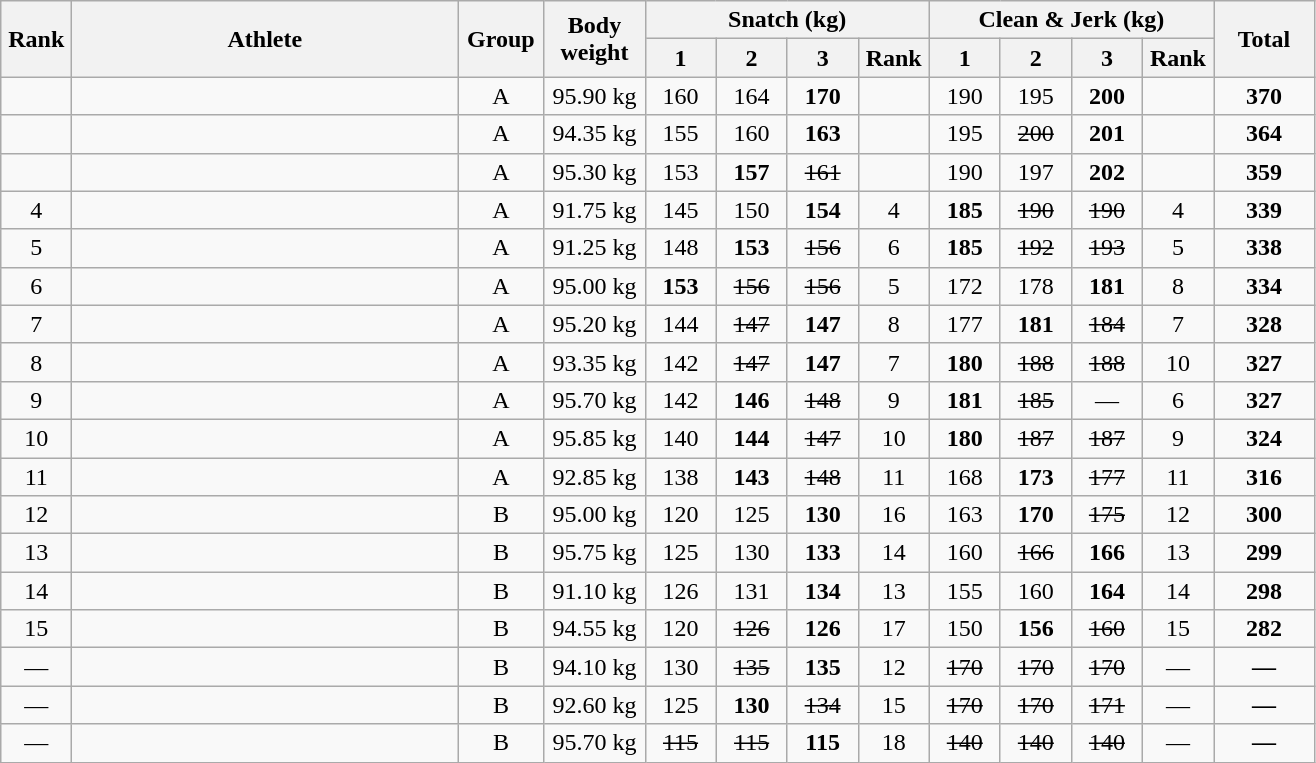<table class = "wikitable" style="text-align:center;">
<tr>
<th rowspan=2 width=40>Rank</th>
<th rowspan=2 width=250>Athlete</th>
<th rowspan=2 width=50>Group</th>
<th rowspan=2 width=60>Body weight</th>
<th colspan=4>Snatch (kg)</th>
<th colspan=4>Clean & Jerk (kg)</th>
<th rowspan=2 width=60>Total</th>
</tr>
<tr>
<th width=40>1</th>
<th width=40>2</th>
<th width=40>3</th>
<th width=40>Rank</th>
<th width=40>1</th>
<th width=40>2</th>
<th width=40>3</th>
<th width=40>Rank</th>
</tr>
<tr>
<td></td>
<td align=left></td>
<td>A</td>
<td>95.90 kg</td>
<td>160</td>
<td>164</td>
<td><strong>170</strong></td>
<td></td>
<td>190</td>
<td>195</td>
<td><strong>200</strong></td>
<td></td>
<td><strong>370</strong></td>
</tr>
<tr>
<td></td>
<td align=left></td>
<td>A</td>
<td>94.35 kg</td>
<td>155</td>
<td>160</td>
<td><strong>163</strong></td>
<td></td>
<td>195</td>
<td><s>200</s></td>
<td><strong>201</strong></td>
<td></td>
<td><strong>364</strong></td>
</tr>
<tr>
<td></td>
<td align=left></td>
<td>A</td>
<td>95.30 kg</td>
<td>153</td>
<td><strong>157</strong></td>
<td><s>161</s></td>
<td></td>
<td>190</td>
<td>197</td>
<td><strong>202</strong></td>
<td></td>
<td><strong>359</strong></td>
</tr>
<tr>
<td>4</td>
<td align=left></td>
<td>A</td>
<td>91.75 kg</td>
<td>145</td>
<td>150</td>
<td><strong>154</strong></td>
<td>4</td>
<td><strong>185</strong></td>
<td><s>190</s></td>
<td><s>190</s></td>
<td>4</td>
<td><strong>339</strong></td>
</tr>
<tr>
<td>5</td>
<td align=left></td>
<td>A</td>
<td>91.25 kg</td>
<td>148</td>
<td><strong>153</strong></td>
<td><s>156</s></td>
<td>6</td>
<td><strong>185</strong></td>
<td><s>192</s></td>
<td><s>193</s></td>
<td>5</td>
<td><strong>338</strong></td>
</tr>
<tr>
<td>6</td>
<td align=left></td>
<td>A</td>
<td>95.00 kg</td>
<td><strong>153</strong></td>
<td><s>156</s></td>
<td><s>156</s></td>
<td>5</td>
<td>172</td>
<td>178</td>
<td><strong>181</strong></td>
<td>8</td>
<td><strong>334</strong></td>
</tr>
<tr>
<td>7</td>
<td align=left></td>
<td>A</td>
<td>95.20 kg</td>
<td>144</td>
<td><s>147</s></td>
<td><strong>147</strong></td>
<td>8</td>
<td>177</td>
<td><strong>181</strong></td>
<td><s>184</s></td>
<td>7</td>
<td><strong>328</strong></td>
</tr>
<tr>
<td>8</td>
<td align=left></td>
<td>A</td>
<td>93.35 kg</td>
<td>142</td>
<td><s>147</s></td>
<td><strong>147</strong></td>
<td>7</td>
<td><strong>180</strong></td>
<td><s>188</s></td>
<td><s>188</s></td>
<td>10</td>
<td><strong>327</strong></td>
</tr>
<tr>
<td>9</td>
<td align=left></td>
<td>A</td>
<td>95.70 kg</td>
<td>142</td>
<td><strong>146</strong></td>
<td><s>148</s></td>
<td>9</td>
<td><strong>181</strong></td>
<td><s>185</s></td>
<td>—</td>
<td>6</td>
<td><strong>327</strong></td>
</tr>
<tr>
<td>10</td>
<td align=left></td>
<td>A</td>
<td>95.85 kg</td>
<td>140</td>
<td><strong>144</strong></td>
<td><s>147</s></td>
<td>10</td>
<td><strong>180</strong></td>
<td><s>187</s></td>
<td><s>187</s></td>
<td>9</td>
<td><strong>324</strong></td>
</tr>
<tr>
<td>11</td>
<td align=left></td>
<td>A</td>
<td>92.85 kg</td>
<td>138</td>
<td><strong>143</strong></td>
<td><s>148</s></td>
<td>11</td>
<td>168</td>
<td><strong>173</strong></td>
<td><s>177</s></td>
<td>11</td>
<td><strong>316</strong></td>
</tr>
<tr>
<td>12</td>
<td align=left></td>
<td>B</td>
<td>95.00 kg</td>
<td>120</td>
<td>125</td>
<td><strong>130</strong></td>
<td>16</td>
<td>163</td>
<td><strong>170</strong></td>
<td><s>175</s></td>
<td>12</td>
<td><strong>300</strong></td>
</tr>
<tr>
<td>13</td>
<td align=left></td>
<td>B</td>
<td>95.75 kg</td>
<td>125</td>
<td>130</td>
<td><strong>133</strong></td>
<td>14</td>
<td>160</td>
<td><s>166</s></td>
<td><strong>166</strong></td>
<td>13</td>
<td><strong>299</strong></td>
</tr>
<tr>
<td>14</td>
<td align=left></td>
<td>B</td>
<td>91.10 kg</td>
<td>126</td>
<td>131</td>
<td><strong>134</strong></td>
<td>13</td>
<td>155</td>
<td>160</td>
<td><strong>164</strong></td>
<td>14</td>
<td><strong>298</strong></td>
</tr>
<tr>
<td>15</td>
<td align=left></td>
<td>B</td>
<td>94.55 kg</td>
<td>120</td>
<td><s>126</s></td>
<td><strong>126</strong></td>
<td>17</td>
<td>150</td>
<td><strong>156</strong></td>
<td><s>160</s></td>
<td>15</td>
<td><strong>282</strong></td>
</tr>
<tr>
<td>—</td>
<td align=left></td>
<td>B</td>
<td>94.10 kg</td>
<td>130</td>
<td><s>135</s></td>
<td><strong>135</strong></td>
<td>12</td>
<td><s>170</s></td>
<td><s>170</s></td>
<td><s>170</s></td>
<td>—</td>
<td><strong>—</strong></td>
</tr>
<tr>
<td>—</td>
<td align=left></td>
<td>B</td>
<td>92.60 kg</td>
<td>125</td>
<td><strong>130</strong></td>
<td><s>134</s></td>
<td>15</td>
<td><s>170</s></td>
<td><s>170</s></td>
<td><s>171</s></td>
<td>—</td>
<td><strong>—</strong></td>
</tr>
<tr>
<td>—</td>
<td align=left></td>
<td>B</td>
<td>95.70 kg</td>
<td><s>115</s></td>
<td><s>115</s></td>
<td><strong>115</strong></td>
<td>18</td>
<td><s>140</s></td>
<td><s>140</s></td>
<td><s>140</s></td>
<td>—</td>
<td><strong>—</strong></td>
</tr>
</table>
